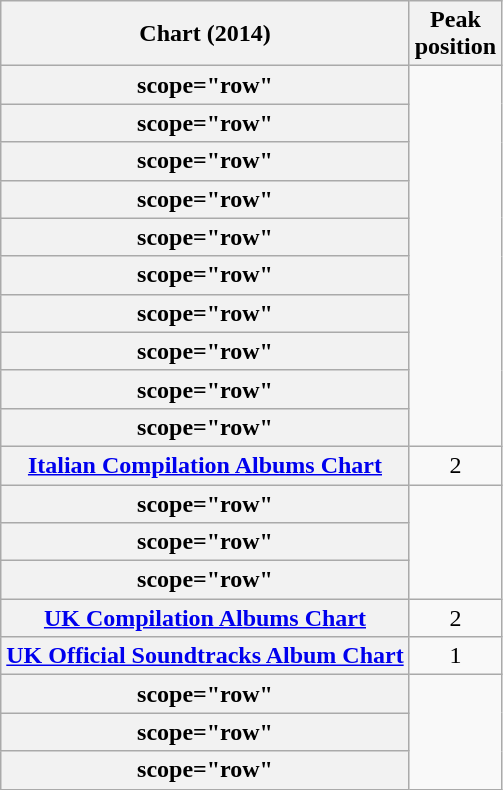<table class="wikitable sortable plainrowheaders">
<tr>
<th>Chart (2014)</th>
<th>Peak<br>position</th>
</tr>
<tr>
<th>scope="row" </th>
</tr>
<tr>
<th>scope="row" </th>
</tr>
<tr>
<th>scope="row" </th>
</tr>
<tr>
<th>scope="row" </th>
</tr>
<tr>
<th>scope="row" </th>
</tr>
<tr>
<th>scope="row" </th>
</tr>
<tr>
<th>scope="row" </th>
</tr>
<tr>
<th>scope="row" </th>
</tr>
<tr>
<th>scope="row" </th>
</tr>
<tr>
<th>scope="row" </th>
</tr>
<tr>
<th scope="row"><a href='#'>Italian Compilation Albums Chart</a></th>
<td style="text-align:center;">2</td>
</tr>
<tr>
<th>scope="row" </th>
</tr>
<tr>
<th>scope="row" </th>
</tr>
<tr>
<th>scope="row" </th>
</tr>
<tr>
<th scope="row"><a href='#'>UK Compilation Albums Chart</a></th>
<td style="text-align:center;">2</td>
</tr>
<tr>
<th scope="row"><a href='#'>UK Official Soundtracks Album Chart</a></th>
<td style="text-align:center;">1</td>
</tr>
<tr>
<th>scope="row" </th>
</tr>
<tr>
<th>scope="row" </th>
</tr>
<tr>
<th>scope="row" </th>
</tr>
</table>
